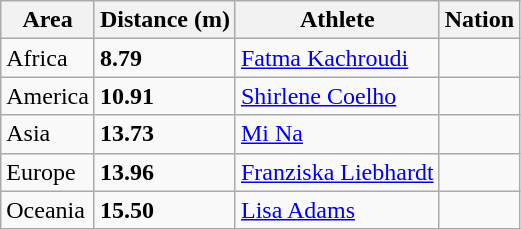<table class="wikitable">
<tr>
<th>Area</th>
<th>Distance (m)</th>
<th>Athlete</th>
<th>Nation</th>
</tr>
<tr>
<td>Africa</td>
<td><strong>8.79</strong></td>
<td><a href='#'>Fatma Kachroudi</a></td>
<td></td>
</tr>
<tr>
<td>America</td>
<td><strong>10.91</strong></td>
<td><a href='#'>Shirlene Coelho</a></td>
<td></td>
</tr>
<tr>
<td>Asia</td>
<td><strong>13.73</strong></td>
<td><a href='#'>Mi Na</a></td>
<td></td>
</tr>
<tr>
<td>Europe</td>
<td><strong>13.96</strong> </td>
<td><a href='#'>Franziska Liebhardt</a></td>
<td></td>
</tr>
<tr>
<td>Oceania</td>
<td><strong>15.50</strong> </td>
<td><a href='#'>Lisa Adams</a></td>
<td></td>
</tr>
</table>
